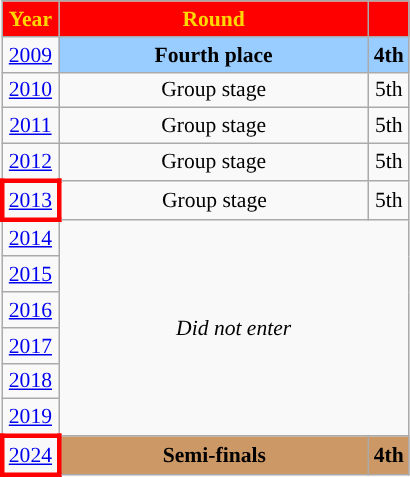<table class="wikitable" style="text-align: center; font-size:90%">
<tr style="color:gold;">
<th style="background:#FF0000;">Year</th>
<th style="background:#FF0000; width:200px">Round</th>
<th style="background:#FF0000;"></th>
</tr>
<tr>
<td><a href='#'>2009</a></td>
<td bgcolor="9acdff"><strong>Fourth place</strong></td>
<td bgcolor="9acdff"><strong>4th</strong></td>
</tr>
<tr>
<td><a href='#'>2010</a></td>
<td>Group stage</td>
<td>5th</td>
</tr>
<tr>
<td><a href='#'>2011</a></td>
<td>Group stage</td>
<td>5th</td>
</tr>
<tr>
<td><a href='#'>2012</a></td>
<td>Group stage</td>
<td>5th</td>
</tr>
<tr>
<td style="border: 3px solid red"><a href='#'>2013</a></td>
<td>Group stage</td>
<td>5th</td>
</tr>
<tr>
<td><a href='#'>2014</a></td>
<td colspan="2" rowspan="6"><em>Did not enter</em></td>
</tr>
<tr>
<td><a href='#'>2015</a></td>
</tr>
<tr>
<td><a href='#'>2016</a></td>
</tr>
<tr>
<td><a href='#'>2017</a></td>
</tr>
<tr>
<td><a href='#'>2018</a></td>
</tr>
<tr>
<td><a href='#'>2019</a></td>
</tr>
<tr>
<td style="border: 3px solid red"><a href='#'>2024</a></td>
<td bgcolor="cc9966"><strong>Semi-finals</strong></td>
<td bgcolor="cc9966"><strong>4th</strong></td>
</tr>
</table>
